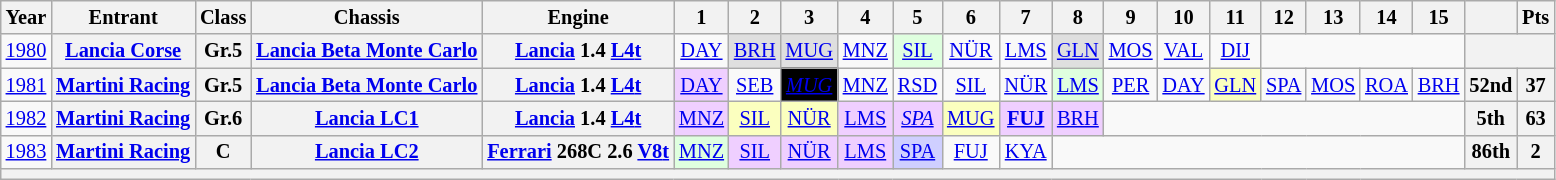<table class="wikitable" style="text-align:center; font-size:85%">
<tr>
<th>Year</th>
<th>Entrant</th>
<th>Class</th>
<th>Chassis</th>
<th>Engine</th>
<th>1</th>
<th>2</th>
<th>3</th>
<th>4</th>
<th>5</th>
<th>6</th>
<th>7</th>
<th>8</th>
<th>9</th>
<th>10</th>
<th>11</th>
<th>12</th>
<th>13</th>
<th>14</th>
<th>15</th>
<th></th>
<th>Pts</th>
</tr>
<tr>
<td><a href='#'>1980</a></td>
<th nowrap><a href='#'>Lancia Corse</a></th>
<th>Gr.5</th>
<th nowrap><a href='#'>Lancia Beta Monte Carlo</a></th>
<th nowrap><a href='#'>Lancia</a> 1.4 <a href='#'>L4</a><a href='#'>t</a></th>
<td><a href='#'>DAY</a></td>
<td style="background:#DFDFDF;"><a href='#'>BRH</a><br></td>
<td style="background:#DFDFDF;"><a href='#'>MUG</a><br></td>
<td><a href='#'>MNZ</a></td>
<td style="background:#DFFFDF;"><a href='#'>SIL</a><br></td>
<td><a href='#'>NÜR</a></td>
<td><a href='#'>LMS</a></td>
<td style="background:#DFDFDF;"><a href='#'>GLN</a><br></td>
<td><a href='#'>MOS</a></td>
<td><a href='#'>VAL</a></td>
<td><a href='#'>DIJ</a></td>
<td colspan=4></td>
<th colspan=2></th>
</tr>
<tr>
<td><a href='#'>1981</a></td>
<th nowrap><a href='#'>Martini Racing</a></th>
<th>Gr.5</th>
<th nowrap><a href='#'>Lancia Beta Monte Carlo</a></th>
<th nowrap><a href='#'>Lancia</a> 1.4 <a href='#'>L4</a><a href='#'>t</a></th>
<td style="background:#EFCFFF;"><a href='#'>DAY</a><br></td>
<td><a href='#'>SEB</a></td>
<td style="background:#000000; color:white"><em><a href='#'><span>MUG</span></a></em><br></td>
<td><a href='#'>MNZ</a></td>
<td><a href='#'>RSD</a></td>
<td><a href='#'>SIL</a></td>
<td><a href='#'>NÜR</a></td>
<td style="background:#DFFFDF;"><a href='#'>LMS</a><br></td>
<td><a href='#'>PER</a></td>
<td><a href='#'>DAY</a></td>
<td style="background:#FBFFBF;"><a href='#'>GLN</a><br></td>
<td><a href='#'>SPA</a></td>
<td><a href='#'>MOS</a></td>
<td><a href='#'>ROA</a></td>
<td><a href='#'>BRH</a></td>
<th>52nd</th>
<th>37</th>
</tr>
<tr>
<td><a href='#'>1982</a></td>
<th nowrap><a href='#'>Martini Racing</a></th>
<th>Gr.6</th>
<th nowrap><a href='#'>Lancia LC1</a></th>
<th nowrap><a href='#'>Lancia</a> 1.4 <a href='#'>L4</a><a href='#'>t</a></th>
<td style="background:#EFCFFF;"><a href='#'>MNZ</a><br></td>
<td style="background:#FBFFBF;"><a href='#'>SIL</a><br></td>
<td style="background:#FBFFBF;"><a href='#'>NÜR</a><br></td>
<td style="background:#EFCFFF;"><a href='#'>LMS</a><br></td>
<td style="background:#EFCFFF;"><em><a href='#'>SPA</a></em><br></td>
<td style="background:#FBFFBF;"><a href='#'>MUG</a><br></td>
<td style="background:#EFCFFF;"><strong><a href='#'>FUJ</a></strong><br></td>
<td style="background:#EFCFFF;"><a href='#'>BRH</a><br></td>
<td colspan=7></td>
<th>5th</th>
<th>63</th>
</tr>
<tr>
<td><a href='#'>1983</a></td>
<th nowrap><a href='#'>Martini Racing</a></th>
<th>C</th>
<th nowrap><a href='#'>Lancia LC2</a></th>
<th nowrap><a href='#'>Ferrari</a> 268C 2.6 <a href='#'>V8</a><a href='#'>t</a></th>
<td style="background:#DFFFDF;"><a href='#'>MNZ</a><br></td>
<td style="background:#EFCFFF;"><a href='#'>SIL</a><br></td>
<td style="background:#EFCFFF;"><a href='#'>NÜR</a><br></td>
<td style="background:#EFCFFF;"><a href='#'>LMS</a><br></td>
<td style="background:#CFCFFF;"><a href='#'>SPA</a><br></td>
<td><a href='#'>FUJ</a></td>
<td><a href='#'>KYA</a></td>
<td colspan=8></td>
<th>86th</th>
<th>2</th>
</tr>
<tr>
<th colspan="22"></th>
</tr>
</table>
